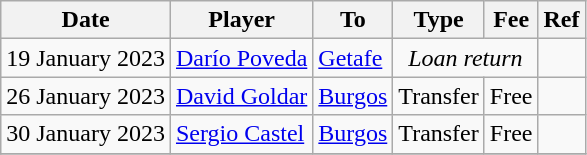<table class="wikitable">
<tr>
<th>Date</th>
<th>Player</th>
<th>To</th>
<th>Type</th>
<th>Fee</th>
<th>Ref</th>
</tr>
<tr>
<td>19 January 2023</td>
<td> <a href='#'>Darío Poveda</a></td>
<td><a href='#'>Getafe</a></td>
<td colspan=2 align=center><em>Loan return</em></td>
<td align=center></td>
</tr>
<tr>
<td>26 January 2023</td>
<td> <a href='#'>David Goldar</a></td>
<td><a href='#'>Burgos</a></td>
<td align=center>Transfer</td>
<td align=center>Free</td>
<td align=center></td>
</tr>
<tr>
<td>30 January 2023</td>
<td> <a href='#'>Sergio Castel</a></td>
<td><a href='#'>Burgos</a></td>
<td align=center>Transfer</td>
<td align=center>Free</td>
<td align=center></td>
</tr>
<tr>
</tr>
</table>
